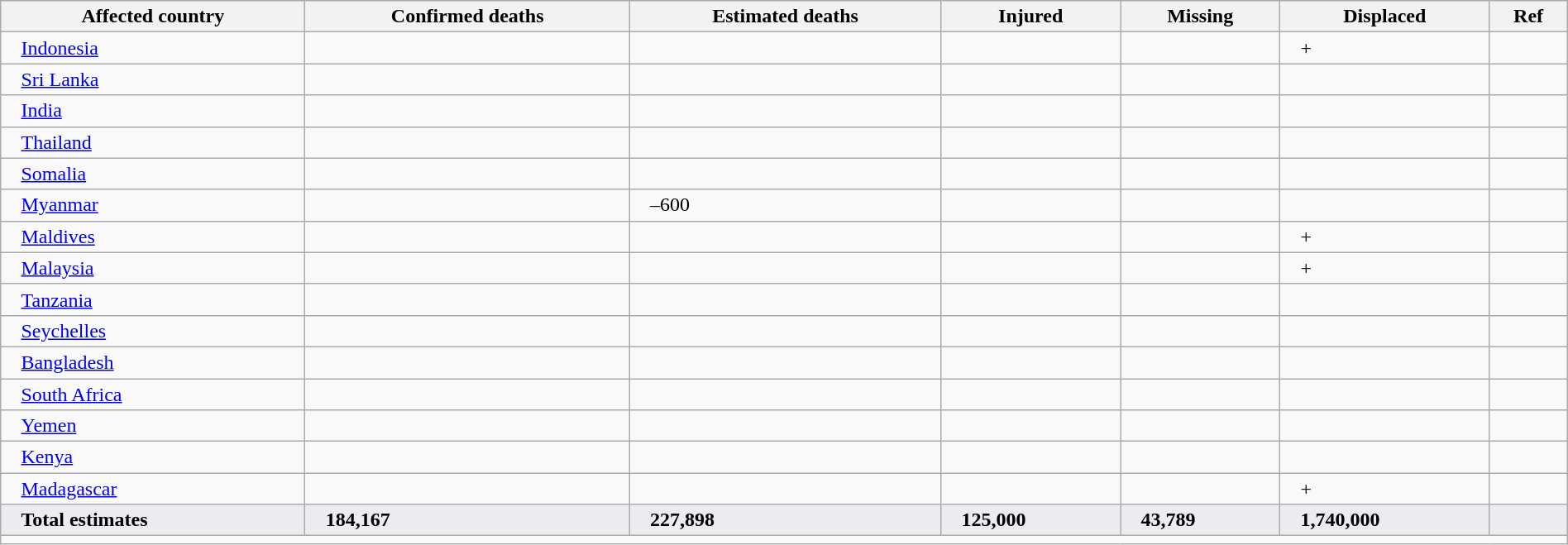<table class="wikitable sortable plainrowheaders" width="100%" style="padding-left:2em;">
<tr>
<th scope=col>Affected country</th>
<th scope=col>Confirmed deaths</th>
<th scope=col>Estimated deaths</th>
<th scope=col>Injured</th>
<th scope=col>Missing</th>
<th scope=col>Displaced</th>
<th scope=col class=unsortable>Ref</th>
</tr>
<tr>
<td style=padding-left:1em;> <a href='#'>Indonesia</a></td>
<td style=padding-left:1em;></td>
<td style=padding-left:1em;></td>
<td style=padding-left:1em;></td>
<td style=padding-left:1em;></td>
<td style=padding-left:1em;>+</td>
<td style=text-align:center;></td>
</tr>
<tr>
<td style=padding-left:1em;> <a href='#'>Sri Lanka</a></td>
<td style=padding-left:1em;></td>
<td style=padding-left:1em;></td>
<td style=padding-left:1em;></td>
<td style=padding-left:1em;></td>
<td style=padding-left:1em;></td>
<td style=text-align:center;></td>
</tr>
<tr>
<td style=padding-left:1em;> <a href='#'>India</a><br></td>
<td style=padding-left:1em;></td>
<td style=padding-left:1em;></td>
<td style=padding-left:1em;></td>
<td style=padding-left:1em;></td>
<td style=padding-left:1em;></td>
<td style=text-align:center;></td>
</tr>
<tr>
<td style=padding-left:1em;> <a href='#'>Thailand</a></td>
<td style=padding-left:1em;></td>
<td style=padding-left:1em;></td>
<td style=padding-left:1em;></td>
<td style=padding-left:1em;></td>
<td style=padding-left:1em;></td>
<td style=text-align:center;></td>
</tr>
<tr>
<td style=padding-left:1em;> <a href='#'>Somalia</a></td>
<td style=padding-left:1em;></td>
<td style=padding-left:1em;></td>
<td style=padding-left:1em;></td>
<td style=padding-left:1em;></td>
<td style=padding-left:1em;></td>
<td style=text-align:center;></td>
</tr>
<tr>
<td style=padding-left:1em;> <a href='#'>Myanmar</a></td>
<td style=padding-left:1em;></td>
<td style=padding-left:1em;>–600</td>
<td style=padding-left:1em;></td>
<td style=padding-left:1em;></td>
<td style=padding-left:1em;></td>
<td style=text-align:center;></td>
</tr>
<tr>
<td style=padding-left:1em;> <a href='#'>Maldives</a></td>
<td style=padding-left:1em;></td>
<td style=padding-left:1em;></td>
<td style=padding-left:1em;></td>
<td style=padding-left:1em;></td>
<td style=padding-left:1em;>+</td>
<td style=text-align:center;></td>
</tr>
<tr>
<td style=padding-left:1em;> <a href='#'>Malaysia</a></td>
<td style=padding-left:1em;></td>
<td style=padding-left:1em;></td>
<td style=padding-left:1em;></td>
<td style=padding-left:1em;></td>
<td style=padding-left:1em;>+</td>
<td style=text-align:center;></td>
</tr>
<tr>
<td style=padding-left:1em;> <a href='#'>Tanzania</a></td>
<td style=padding-left:1em;></td>
<td style=padding-left:1em;></td>
<td style=padding-left:1em;></td>
<td style=padding-left:1em;></td>
<td style=padding-left:1em;></td>
<td style=text-align:center;></td>
</tr>
<tr>
<td style=padding-left:1em;> <a href='#'>Seychelles</a></td>
<td style=padding-left:1em;></td>
<td style=padding-left:1em;></td>
<td style=padding-left:1em;></td>
<td style=padding-left:1em;></td>
<td style=padding-left:1em;></td>
<td style=text-align:center;></td>
</tr>
<tr>
<td style=padding-left:1em;> <a href='#'>Bangladesh</a></td>
<td style=padding-left:1em;></td>
<td style=padding-left:1em;></td>
<td style=padding-left:1em;></td>
<td style=padding-left:1em;></td>
<td style=padding-left:1em;></td>
<td style=text-align:center;></td>
</tr>
<tr>
<td style=padding-left:1em;> <a href='#'>South Africa</a></td>
<td style=padding-left:1em;></td>
<td style=padding-left:1em;></td>
<td style=padding-left:1em;></td>
<td style=padding-left:1em;></td>
<td style=padding-left:1em;></td>
<td style=text-align:center;></td>
</tr>
<tr>
<td style=padding-left:1em;> <a href='#'>Yemen</a></td>
<td style=padding-left:1em;></td>
<td style=padding-left:1em;></td>
<td style=padding-left:1em;></td>
<td style=padding-left:1em;></td>
<td style=padding-left:1em;></td>
<td style=text-align:center;></td>
</tr>
<tr>
<td style=padding-left:1em;> <a href='#'>Kenya</a></td>
<td style=padding-left:1em;></td>
<td style=padding-left:1em;></td>
<td style=padding-left:1em;></td>
<td style=padding-left:1em;></td>
<td style=padding-left:1em;></td>
<td style=text-align:center;></td>
</tr>
<tr>
<td style=padding-left:1em;> <a href='#'>Madagascar</a></td>
<td style=padding-left:1em;></td>
<td style=padding-left:1em;></td>
<td style=padding-left:1em;></td>
<td style=padding-left:1em;></td>
<td style=padding-left:1em;>+</td>
<td style=text-align:center;></td>
</tr>
<tr style=background-color:#eaecf0; class=sortbottom>
<td style=padding-left:1em;><strong>Total estimates</strong></td>
<td style=padding-left:1em;><strong>184,167</strong></td>
<td style=padding-left:1em;><strong>227,898</strong></td>
<td style=padding-left:1em;><strong>125,000</strong></td>
<td style=padding-left:1em;><strong>43,789</strong></td>
<td style=padding-left:1em;><strong>1,740,000</strong></td>
<td style=text-align:center;></td>
</tr>
<tr style=font-size:85%; font-weight:normal; background-color:#f8f9fa; border-top:2px solid grey; class=sortbottom>
<td colspan="7"></td>
</tr>
</table>
